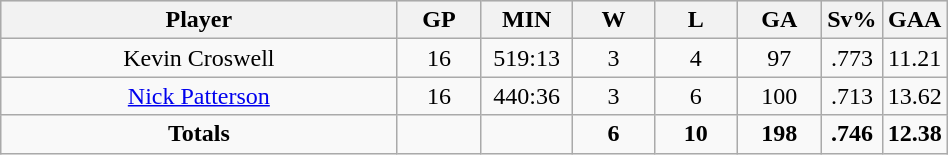<table class="wikitable sortable" width="50%">
<tr align="center"  bgcolor="#dddddd">
<th width="50%">Player</th>
<th width="10%">GP</th>
<th width="10%">MIN</th>
<th width="10%">W</th>
<th width="10%">L</th>
<th width="10%">GA</th>
<th width="10%">Sv%</th>
<th width="10%">GAA</th>
</tr>
<tr align=center>
<td>Kevin Croswell</td>
<td>16</td>
<td>519:13</td>
<td>3</td>
<td>4</td>
<td>97</td>
<td>.773</td>
<td>11.21</td>
</tr>
<tr align=center>
<td><a href='#'>Nick Patterson</a></td>
<td>16</td>
<td>440:36</td>
<td>3</td>
<td>6</td>
<td>100</td>
<td>.713</td>
<td>13.62</td>
</tr>
<tr align=center>
<td><strong>Totals</strong></td>
<td></td>
<td></td>
<td><strong>6</strong></td>
<td><strong>10</strong></td>
<td><strong> 198</strong></td>
<td><strong> .746</strong></td>
<td><strong> 12.38</strong></td>
</tr>
</table>
